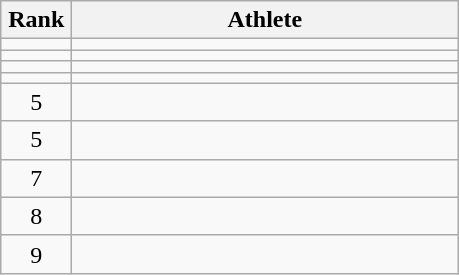<table class="wikitable" style="text-align: center;">
<tr>
<th width=40>Rank</th>
<th width=250>Athlete</th>
</tr>
<tr>
<td></td>
<td align=left></td>
</tr>
<tr>
<td></td>
<td align=left></td>
</tr>
<tr>
<td></td>
<td align=left></td>
</tr>
<tr>
<td></td>
<td align=left></td>
</tr>
<tr>
<td>5</td>
<td align=left></td>
</tr>
<tr>
<td>5</td>
<td align=left></td>
</tr>
<tr>
<td>7</td>
<td align=left></td>
</tr>
<tr>
<td>8</td>
<td align=left></td>
</tr>
<tr>
<td>9</td>
<td align=left></td>
</tr>
</table>
